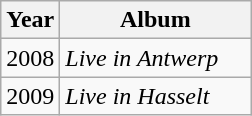<table class="wikitable">
<tr>
<th align="center" width="10">Year</th>
<th align="center" width="120">Album</th>
</tr>
<tr>
<td style="text-align:center;">2008</td>
<td><em>Live in Antwerp</em></td>
</tr>
<tr>
<td style="text-align:center;">2009</td>
<td><em>Live in Hasselt</em></td>
</tr>
</table>
